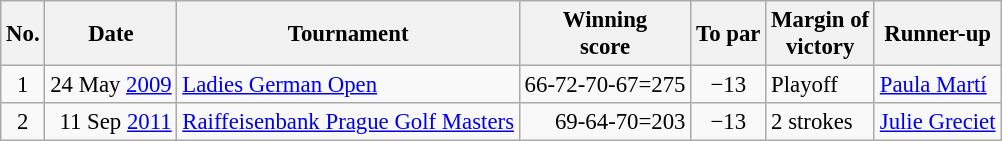<table class="wikitable" style="font-size:95%;">
<tr>
<th>No.</th>
<th>Date</th>
<th>Tournament</th>
<th>Winning<br>score</th>
<th>To par</th>
<th>Margin of<br>victory</th>
<th>Runner-up</th>
</tr>
<tr>
<td align=center>1</td>
<td align=right>24 May <a href='#'>2009</a></td>
<td><a href='#'>Ladies German Open</a></td>
<td align=right>66-72-70-67=275</td>
<td align=center>−13</td>
<td>Playoff</td>
<td> <a href='#'>Paula Martí</a></td>
</tr>
<tr>
<td align=center>2</td>
<td align=right>11 Sep <a href='#'>2011</a></td>
<td><a href='#'>Raiffeisenbank Prague Golf Masters</a></td>
<td align=right>69-64-70=203</td>
<td align=center>−13</td>
<td>2 strokes</td>
<td> <a href='#'>Julie Greciet</a></td>
</tr>
</table>
